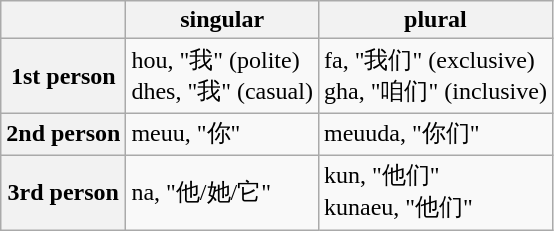<table class="wikitable">
<tr>
<th></th>
<th>singular</th>
<th>plural</th>
</tr>
<tr>
<th>1st person</th>
<td>hou, "我" (polite)<br>dhes, "我" (casual)</td>
<td>fa, "我们" (exclusive)<br>gha, "咱们" (inclusive)</td>
</tr>
<tr>
<th>2nd person</th>
<td>meuu, "你"</td>
<td>meuuda, "你们"</td>
</tr>
<tr>
<th>3rd person</th>
<td>na, "他/她/它"</td>
<td>kun, "他们"<br>kunaeu, "他们"</td>
</tr>
</table>
